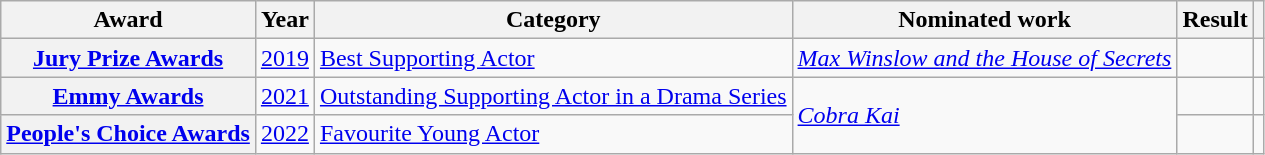<table class="wikitable plainrowheaders sortable">
<tr>
<th>Award</th>
<th>Year</th>
<th>Category</th>
<th>Nominated work</th>
<th>Result</th>
<th class="unsortable"></th>
</tr>
<tr>
<th scope="row"><a href='#'>Jury Prize Awards</a></th>
<td><a href='#'>2019</a></td>
<td><a href='#'>Best Supporting Actor</a></td>
<td><em><a href='#'>Max Winslow and the House of Secrets</a></em></td>
<td></td>
<td></td>
</tr>
<tr>
<th scope="row"><a href='#'>Emmy Awards</a></th>
<td><a href='#'>2021</a></td>
<td><a href='#'>Outstanding Supporting Actor in a Drama Series</a></td>
<td rowspan="2"><em><a href='#'>Cobra Kai</a></em></td>
<td></td>
<td></td>
</tr>
<tr>
<th scope="row"><a href='#'>People's Choice Awards</a></th>
<td><a href='#'>2022</a></td>
<td><a href='#'>Favourite Young Actor</a></td>
<td></td>
<td></td>
</tr>
</table>
